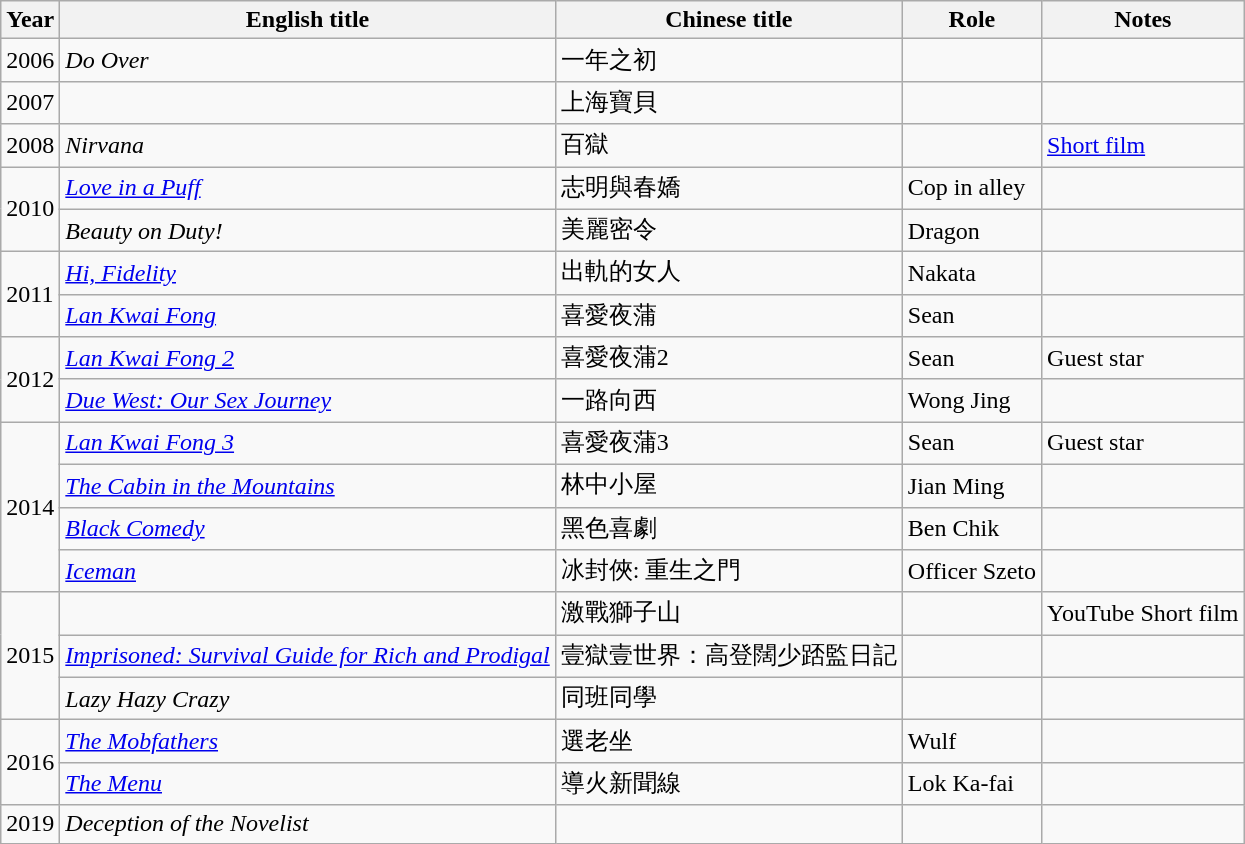<table class="wikitable">
<tr>
<th>Year</th>
<th>English title</th>
<th>Chinese title</th>
<th>Role</th>
<th>Notes</th>
</tr>
<tr>
<td>2006</td>
<td><em>Do Over</em></td>
<td>一年之初</td>
<td></td>
<td></td>
</tr>
<tr>
<td>2007</td>
<td><em></em></td>
<td>上海寶貝</td>
<td></td>
<td></td>
</tr>
<tr>
<td>2008</td>
<td><em>Nirvana</em></td>
<td>百獄</td>
<td></td>
<td><a href='#'>Short film</a></td>
</tr>
<tr>
<td rowspan=2>2010</td>
<td><em><a href='#'>Love in a Puff</a></em></td>
<td>志明與春嬌</td>
<td>Cop in alley</td>
<td></td>
</tr>
<tr>
<td><em>Beauty on Duty!</em></td>
<td>美麗密令</td>
<td>Dragon</td>
<td></td>
</tr>
<tr>
<td rowspan=2>2011</td>
<td><em><a href='#'>Hi, Fidelity</a></em></td>
<td>出軌的女人</td>
<td>Nakata</td>
<td></td>
</tr>
<tr>
<td><em><a href='#'>Lan Kwai Fong</a></em></td>
<td>喜愛夜蒲</td>
<td>Sean</td>
<td></td>
</tr>
<tr>
<td rowspan=2>2012</td>
<td><em><a href='#'>Lan Kwai Fong 2</a></em></td>
<td>喜愛夜蒲2</td>
<td>Sean</td>
<td>Guest star</td>
</tr>
<tr>
<td><em><a href='#'>Due West: Our Sex Journey</a></em></td>
<td>一路向西</td>
<td>Wong Jing</td>
<td></td>
</tr>
<tr>
<td rowspan=4>2014</td>
<td><em><a href='#'>Lan Kwai Fong 3</a></em></td>
<td>喜愛夜蒲3</td>
<td>Sean</td>
<td>Guest star</td>
</tr>
<tr>
<td><em><a href='#'>The Cabin in the Mountains</a></em></td>
<td>林中小屋</td>
<td>Jian Ming</td>
<td></td>
</tr>
<tr>
<td><em><a href='#'>Black Comedy</a></em></td>
<td>黑色喜劇</td>
<td>Ben Chik</td>
<td></td>
</tr>
<tr>
<td><em><a href='#'>Iceman</a></em></td>
<td>冰封俠: 重生之門</td>
<td>Officer Szeto</td>
<td></td>
</tr>
<tr>
<td rowspan=3>2015</td>
<td></td>
<td>激戰獅子山</td>
<td></td>
<td>YouTube Short film</td>
</tr>
<tr>
<td><em><a href='#'>Imprisoned: Survival Guide for Rich and Prodigal</a></em></td>
<td>壹獄壹世界：高登闊少踎監日記</td>
<td></td>
<td></td>
</tr>
<tr>
<td><em>Lazy Hazy Crazy</em></td>
<td>同班同學</td>
<td></td>
<td></td>
</tr>
<tr>
<td rowspan=2>2016</td>
<td><em><a href='#'>The Mobfathers</a></em></td>
<td>選老坐</td>
<td>Wulf</td>
<td></td>
</tr>
<tr>
<td><em><a href='#'>The Menu</a></em></td>
<td>導火新聞線</td>
<td>Lok Ka-fai</td>
<td></td>
</tr>
<tr>
<td>2019</td>
<td><em>Deception of the Novelist</em></td>
<td></td>
<td></td>
<td></td>
</tr>
</table>
